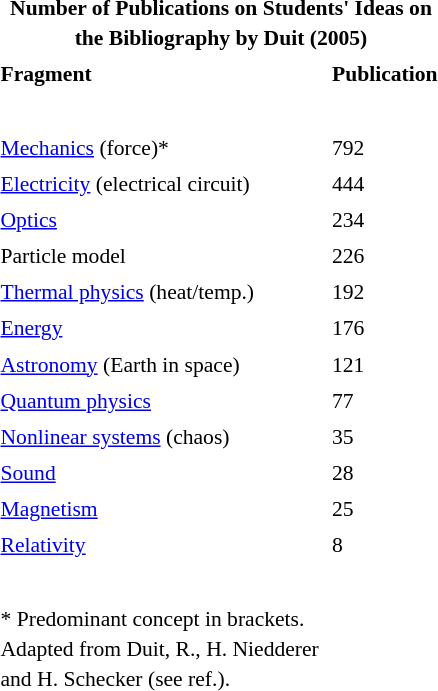<table class="toccolours" style="float:right; margin-left:1em; font-size:90%; line-height:1.4em; width:300px;">
<tr>
<th colspan="2" style="text-align: center;"><strong>Number of Publications on Students' Ideas on the Bibliography by Duit (2005)</strong></th>
</tr>
<tr>
<td><strong>Fragment</strong></td>
<td><strong>Publication</strong></td>
</tr>
<tr>
<td colspan="2"><br></td>
</tr>
<tr>
<td><a href='#'>Mechanics</a> (force)*</td>
<td>792</td>
</tr>
<tr>
<td><a href='#'>Electricity</a> (electrical circuit)</td>
<td>444</td>
</tr>
<tr>
<td><a href='#'>Optics</a></td>
<td>234</td>
</tr>
<tr>
<td>Particle model</td>
<td>226</td>
</tr>
<tr>
<td><a href='#'>Thermal physics</a> (heat/temp.)</td>
<td>192</td>
</tr>
<tr>
<td><a href='#'>Energy</a></td>
<td>176</td>
</tr>
<tr>
<td><a href='#'>Astronomy</a> (Earth in space)</td>
<td>121</td>
</tr>
<tr>
<td><a href='#'>Quantum physics</a></td>
<td>77</td>
</tr>
<tr>
<td><a href='#'>Nonlinear systems</a> (chaos)</td>
<td>35</td>
</tr>
<tr>
<td><a href='#'>Sound</a></td>
<td>28</td>
</tr>
<tr>
<td><a href='#'>Magnetism</a></td>
<td>25</td>
</tr>
<tr>
<td><a href='#'>Relativity</a></td>
<td>8</td>
</tr>
<tr>
<td colspan="2"><br></td>
</tr>
<tr>
<td>* Predominant concept in brackets.<br>Adapted from Duit, R., H. Niedderer and H. Schecker (see ref.).</td>
</tr>
</table>
